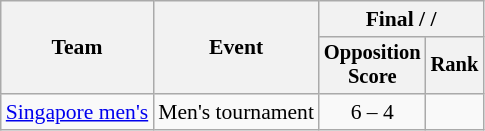<table class="wikitable" style="font-size:90%;text-align:center">
<tr>
<th rowspan="2">Team</th>
<th rowspan="2">Event</th>
<th colspan="2">Final /  / </th>
</tr>
<tr style="font-size:95%">
<th>Opposition<br>Score</th>
<th>Rank</th>
</tr>
<tr>
<td align="left"><a href='#'>Singapore men's</a></td>
<td align="left">Men's tournament</td>
<td>6 – 4</td>
<td></td>
</tr>
</table>
